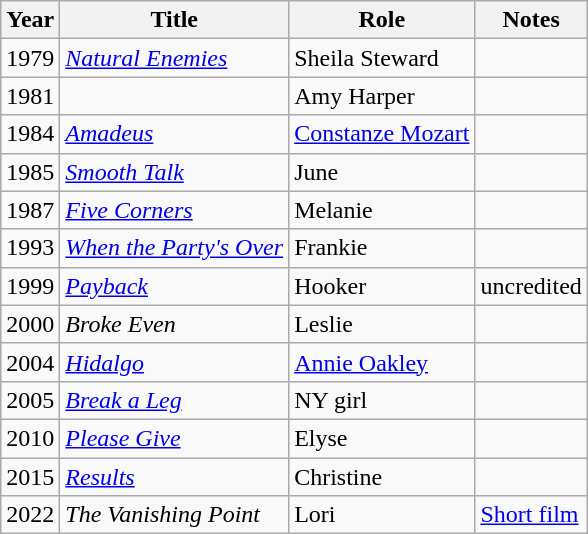<table class="wikitable sortable">
<tr>
<th>Year</th>
<th>Title</th>
<th>Role</th>
<th class="unsortable">Notes</th>
</tr>
<tr>
<td>1979</td>
<td><em><a href='#'>Natural Enemies</a></em></td>
<td>Sheila Steward</td>
<td></td>
</tr>
<tr>
<td>1981</td>
<td><em></em></td>
<td>Amy Harper</td>
<td></td>
</tr>
<tr>
<td>1984</td>
<td><em><a href='#'>Amadeus</a></em></td>
<td><a href='#'>Constanze Mozart</a></td>
<td></td>
</tr>
<tr>
<td>1985</td>
<td><em><a href='#'>Smooth Talk</a></em></td>
<td>June</td>
<td></td>
</tr>
<tr>
<td>1987</td>
<td><em><a href='#'>Five Corners</a></em></td>
<td>Melanie</td>
<td></td>
</tr>
<tr>
<td>1993</td>
<td><em><a href='#'>When the Party's Over</a></em></td>
<td>Frankie</td>
<td></td>
</tr>
<tr>
<td>1999</td>
<td><em><a href='#'>Payback</a></em></td>
<td>Hooker</td>
<td>uncredited</td>
</tr>
<tr>
<td>2000</td>
<td><em>Broke Even</em></td>
<td>Leslie</td>
<td></td>
</tr>
<tr>
<td>2004</td>
<td><em><a href='#'>Hidalgo</a></em></td>
<td><a href='#'>Annie Oakley</a></td>
<td></td>
</tr>
<tr>
<td>2005</td>
<td><em><a href='#'>Break a Leg</a></em></td>
<td>NY girl</td>
<td></td>
</tr>
<tr>
<td>2010</td>
<td><em><a href='#'>Please Give</a></em></td>
<td>Elyse</td>
<td></td>
</tr>
<tr>
<td>2015</td>
<td><em><a href='#'>Results</a></em></td>
<td>Christine</td>
<td></td>
</tr>
<tr>
<td>2022</td>
<td><em>The Vanishing Point</em></td>
<td>Lori</td>
<td><a href='#'>Short film</a></td>
</tr>
</table>
